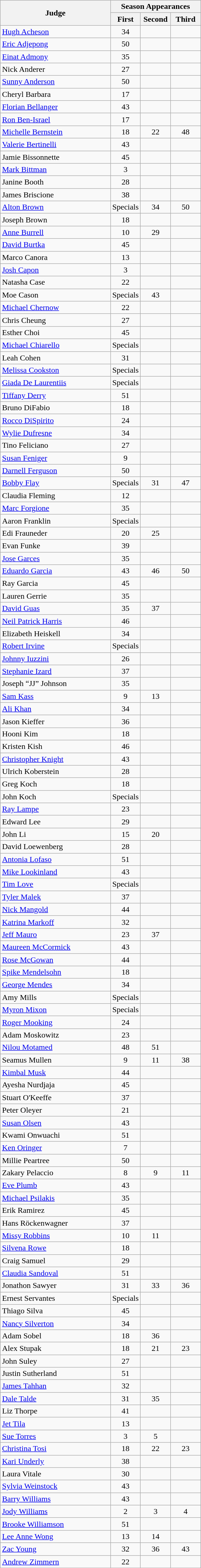<table class="wikitable plainrowheaders" style="text-align:center; max-width: 600px;">
<tr>
<th rowspan="2" colspan="3" style="width:55%;" scope="col">Judge</th>
<th colspan="3">Season Appearances</th>
</tr>
<tr>
<th style="width:15%;" scope="col">First</th>
<th style="width:15%;" scope="col">Second</th>
<th style="width:15%;" scope="col">Third</th>
</tr>
<tr>
<td style="text-align:left" colspan="3"><a href='#'>Hugh Acheson</a></td>
<td>34</td>
<td></td>
<td></td>
</tr>
<tr>
<td style="text-align:left" colspan="3"><a href='#'>Eric Adjepong</a></td>
<td>50</td>
<td></td>
<td></td>
</tr>
<tr>
<td style="text-align:left" colspan="3"><a href='#'>Einat Admony</a></td>
<td>35</td>
<td></td>
<td></td>
</tr>
<tr>
<td style="text-align:left" colspan="3">Nick Anderer</td>
<td>27</td>
<td></td>
<td></td>
</tr>
<tr>
<td style="text-align:left" colspan="3"><a href='#'>Sunny Anderson</a></td>
<td>50</td>
<td></td>
<td></td>
</tr>
<tr>
<td style="text-align:left" colspan="3">Cheryl Barbara</td>
<td>17</td>
<td></td>
<td></td>
</tr>
<tr>
<td style="text-align:left" colspan="3"><a href='#'>Florian Bellanger</a></td>
<td>43</td>
<td></td>
<td></td>
</tr>
<tr>
<td style="text-align:left" colspan="3"><a href='#'>Ron Ben-Israel</a></td>
<td>17</td>
<td></td>
<td></td>
</tr>
<tr>
<td style="text-align:left" colspan="3"><a href='#'>Michelle Bernstein</a></td>
<td>18</td>
<td>22</td>
<td>48</td>
</tr>
<tr>
<td style="text-align:left" colspan="3"><a href='#'>Valerie Bertinelli</a></td>
<td>43</td>
<td></td>
<td></td>
</tr>
<tr>
<td style="text-align:left" colspan="3">Jamie Bissonnette</td>
<td>45</td>
<td></td>
<td></td>
</tr>
<tr>
<td style="text-align:left" colspan="3"><a href='#'>Mark Bittman</a></td>
<td>3</td>
<td></td>
<td></td>
</tr>
<tr>
<td style="text-align:left" colspan="3">Janine Booth</td>
<td>28</td>
<td></td>
<td></td>
</tr>
<tr>
<td style="text-align:left" colspan="3">James Briscione</td>
<td>38</td>
<td></td>
<td></td>
</tr>
<tr>
<td style="text-align:left" colspan="3"><a href='#'>Alton Brown</a></td>
<td>Specials</td>
<td>34</td>
<td>50</td>
</tr>
<tr>
<td style="text-align:left" colspan="3">Joseph Brown</td>
<td>18</td>
<td></td>
<td></td>
</tr>
<tr>
<td style="text-align:left" colspan="3"><a href='#'>Anne Burrell</a></td>
<td>10</td>
<td>29</td>
<td></td>
</tr>
<tr>
<td style="text-align:left" colspan="3"><a href='#'>David Burtka</a></td>
<td>45</td>
<td></td>
<td></td>
</tr>
<tr>
<td style="text-align:left" colspan="3">Marco Canora</td>
<td>13</td>
<td></td>
<td></td>
</tr>
<tr>
<td style="text-align:left" colspan="3"><a href='#'>Josh Capon</a></td>
<td>3</td>
<td></td>
<td></td>
</tr>
<tr>
<td style="text-align:left" colspan="3">Natasha Case</td>
<td>22</td>
<td></td>
<td></td>
</tr>
<tr>
<td style="text-align:left" colspan="3">Moe Cason</td>
<td>Specials</td>
<td>43</td>
<td></td>
</tr>
<tr>
<td style="text-align:left" colspan="3"><a href='#'>Michael Chernow</a></td>
<td>22</td>
<td></td>
<td></td>
</tr>
<tr>
<td style="text-align:left" colspan="3">Chris Cheung</td>
<td>27</td>
<td></td>
<td></td>
</tr>
<tr>
<td style="text-align:left" colspan="3">Esther Choi</td>
<td>45</td>
<td></td>
<td></td>
</tr>
<tr>
<td style="text-align:left" colspan="3"><a href='#'>Michael Chiarello</a></td>
<td>Specials</td>
<td></td>
<td></td>
</tr>
<tr>
<td style="text-align:left" colspan="3">Leah Cohen</td>
<td>31</td>
<td></td>
<td></td>
</tr>
<tr>
<td style="text-align:left" colspan="3"><a href='#'>Melissa Cookston</a></td>
<td>Specials</td>
<td></td>
<td></td>
</tr>
<tr>
<td style="text-align:left" colspan="3"><a href='#'>Giada De Laurentiis</a></td>
<td>Specials</td>
<td></td>
<td></td>
</tr>
<tr>
<td style="text-align:left" colspan="3"><a href='#'>Tiffany Derry</a></td>
<td>51</td>
<td></td>
<td></td>
</tr>
<tr>
<td style="text-align:left" colspan="3">Bruno DiFabio</td>
<td>18</td>
<td></td>
<td></td>
</tr>
<tr>
<td style="text-align:left" colspan="3"><a href='#'>Rocco DiSpirito</a></td>
<td>24</td>
<td></td>
<td></td>
</tr>
<tr>
<td style="text-align:left" colspan="3"><a href='#'>Wylie Dufresne</a></td>
<td>34</td>
<td></td>
<td></td>
</tr>
<tr>
<td style="text-align:left" colspan="3">Tino Feliciano</td>
<td>27</td>
<td></td>
<td></td>
</tr>
<tr>
<td style="text-align:left" colspan="3"><a href='#'>Susan Feniger</a></td>
<td>9</td>
<td></td>
<td></td>
</tr>
<tr>
<td style="text-align:left" colspan="3"><a href='#'>Darnell Ferguson</a></td>
<td>50</td>
<td></td>
<td></td>
</tr>
<tr>
<td style="text-align:left" colspan="3"><a href='#'>Bobby Flay</a></td>
<td>Specials</td>
<td>31</td>
<td>47</td>
</tr>
<tr>
<td style="text-align:left" colspan="3">Claudia Fleming</td>
<td>12</td>
<td></td>
<td></td>
</tr>
<tr>
<td style="text-align:left" colspan="3"><a href='#'>Marc Forgione</a></td>
<td>35</td>
<td></td>
<td></td>
</tr>
<tr>
<td style="text-align:left" colspan="3">Aaron Franklin</td>
<td>Specials</td>
<td></td>
<td></td>
</tr>
<tr>
<td style="text-align:left" colspan="3">Edi Frauneder</td>
<td>20</td>
<td>25</td>
<td></td>
</tr>
<tr>
<td style="text-align:left" colspan="3">Evan Funke</td>
<td>39</td>
<td></td>
<td></td>
</tr>
<tr>
<td style="text-align:left" colspan="3"><a href='#'>Jose Garces</a></td>
<td>35</td>
<td></td>
<td></td>
</tr>
<tr>
<td style="text-align:left" colspan="3"><a href='#'>Eduardo Garcia</a></td>
<td>43</td>
<td>46</td>
<td>50</td>
</tr>
<tr>
<td style="text-align:left" colspan="3">Ray Garcia</td>
<td>45</td>
<td></td>
<td></td>
</tr>
<tr>
<td style="text-align:left" colspan="3">Lauren Gerrie</td>
<td>35</td>
<td></td>
<td></td>
</tr>
<tr>
<td style="text-align:left" colspan="3"><a href='#'>David Guas</a></td>
<td>35</td>
<td>37</td>
<td></td>
</tr>
<tr>
<td style="text-align:left" colspan="3"><a href='#'>Neil Patrick Harris</a></td>
<td>46</td>
<td></td>
<td></td>
</tr>
<tr>
<td style="text-align:left" colspan="3">Elizabeth Heiskell</td>
<td>34</td>
<td></td>
<td></td>
</tr>
<tr>
<td style="text-align:left" colspan="3"><a href='#'>Robert Irvine</a></td>
<td>Specials</td>
<td></td>
<td></td>
</tr>
<tr>
<td style="text-align:left" colspan="3"><a href='#'>Johnny Iuzzini</a></td>
<td>26</td>
<td></td>
<td></td>
</tr>
<tr>
<td style="text-align:left" colspan="3"><a href='#'>Stephanie Izard</a></td>
<td>37</td>
<td></td>
<td></td>
</tr>
<tr>
<td style="text-align:left" colspan="3">Joseph “JJ” Johnson</td>
<td>35</td>
<td></td>
<td></td>
</tr>
<tr>
<td style="text-align:left" colspan="3"><a href='#'>Sam Kass</a></td>
<td>9</td>
<td>13</td>
<td></td>
</tr>
<tr>
<td style="text-align:left" colspan="3"><a href='#'>Ali Khan</a></td>
<td>34</td>
<td></td>
<td></td>
</tr>
<tr>
<td style="text-align:left" colspan="3">Jason Kieffer</td>
<td>36</td>
<td></td>
<td></td>
</tr>
<tr>
<td style="text-align:left" colspan="3">Hooni Kim</td>
<td>18</td>
<td></td>
<td></td>
</tr>
<tr>
<td style="text-align:left" colspan="3">Kristen Kish</td>
<td>46</td>
<td></td>
<td></td>
</tr>
<tr>
<td style="text-align:left" colspan="3"><a href='#'>Christopher Knight</a></td>
<td>43</td>
<td></td>
<td></td>
</tr>
<tr>
<td style="text-align:left" colspan="3">Ulrich Koberstein</td>
<td>28</td>
<td></td>
<td></td>
</tr>
<tr>
<td style="text-align:left" colspan="3">Greg Koch</td>
<td>18</td>
<td></td>
<td></td>
</tr>
<tr>
<td style="text-align:left" colspan="3">John Koch</td>
<td>Specials</td>
<td></td>
<td></td>
</tr>
<tr>
<td style="text-align:left" colspan="3"><a href='#'>Ray Lampe</a></td>
<td>23</td>
<td></td>
<td></td>
</tr>
<tr>
<td style="text-align:left" colspan="3">Edward Lee</td>
<td>29</td>
<td></td>
<td></td>
</tr>
<tr>
<td style="text-align:left" colspan="3">John Li</td>
<td>15</td>
<td>20</td>
<td></td>
</tr>
<tr>
<td style="text-align:left" colspan="3">David Loewenberg</td>
<td>28</td>
<td></td>
<td></td>
</tr>
<tr>
<td style="text-align:left" colspan="3"><a href='#'>Antonia Lofaso</a></td>
<td>51</td>
<td></td>
<td></td>
</tr>
<tr>
<td style="text-align:left" colspan="3"><a href='#'>Mike Lookinland</a></td>
<td>43</td>
<td></td>
<td></td>
</tr>
<tr>
<td style="text-align:left" colspan="3"><a href='#'>Tim Love</a></td>
<td>Specials</td>
<td></td>
<td></td>
</tr>
<tr>
<td style="text-align:left" colspan="3"><a href='#'>Tyler Malek</a></td>
<td>37</td>
<td></td>
<td></td>
</tr>
<tr>
<td style="text-align:left" colspan="3"><a href='#'>Nick Mangold</a></td>
<td>44</td>
<td></td>
<td></td>
</tr>
<tr>
<td style="text-align:left" colspan="3"><a href='#'>Katrina Markoff</a></td>
<td>32</td>
<td></td>
<td></td>
</tr>
<tr>
<td style="text-align:left" colspan="3"><a href='#'>Jeff Mauro</a></td>
<td>23</td>
<td>37</td>
<td></td>
</tr>
<tr>
<td style="text-align:left" colspan="3"><a href='#'>Maureen McCormick</a></td>
<td>43</td>
<td></td>
<td></td>
</tr>
<tr>
<td style="text-align:left" colspan="3"><a href='#'>Rose McGowan</a></td>
<td>44</td>
<td></td>
<td></td>
</tr>
<tr>
<td style="text-align:left" colspan="3"><a href='#'>Spike Mendelsohn</a></td>
<td>18</td>
<td></td>
<td></td>
</tr>
<tr>
<td style="text-align:left" colspan="3"><a href='#'>George Mendes</a></td>
<td>34</td>
<td></td>
<td></td>
</tr>
<tr>
<td style="text-align:left" colspan="3">Amy Mills</td>
<td>Specials</td>
<td></td>
<td></td>
</tr>
<tr>
<td style="text-align:left" colspan="3"><a href='#'>Myron Mixon</a></td>
<td>Specials</td>
<td></td>
<td></td>
</tr>
<tr>
<td style="text-align:left" colspan="3"><a href='#'>Roger Mooking</a></td>
<td>24</td>
<td></td>
<td></td>
</tr>
<tr>
<td style="text-align:left" colspan="3">Adam Moskowitz</td>
<td>23</td>
<td></td>
<td></td>
</tr>
<tr>
<td style="text-align:left" colspan="3"><a href='#'>Nilou Motamed</a></td>
<td>48</td>
<td>51</td>
<td></td>
</tr>
<tr>
<td style="text-align:left" colspan="3">Seamus Mullen</td>
<td>9</td>
<td>11</td>
<td>38</td>
</tr>
<tr>
<td style="text-align:left" colspan="3"><a href='#'>Kimbal Musk</a></td>
<td>44</td>
<td></td>
<td></td>
</tr>
<tr>
<td style="text-align:left" colspan="3">Ayesha Nurdjaja</td>
<td>45</td>
<td></td>
<td></td>
</tr>
<tr>
<td style="text-align:left" colspan="3">Stuart O'Keeffe</td>
<td>37</td>
<td></td>
<td></td>
</tr>
<tr>
<td style="text-align:left" colspan="3">Peter Oleyer</td>
<td>21</td>
<td></td>
<td></td>
</tr>
<tr>
<td style="text-align:left" colspan="3"><a href='#'>Susan Olsen</a></td>
<td>43</td>
<td></td>
<td></td>
</tr>
<tr>
<td style="text-align:left" colspan="3">Kwami Onwuachi</td>
<td>51</td>
<td></td>
<td></td>
</tr>
<tr>
<td style="text-align:left" colspan="3"><a href='#'>Ken Oringer</a></td>
<td>7</td>
<td></td>
<td></td>
</tr>
<tr>
<td style="text-align:left" colspan="3">Millie Peartree</td>
<td>50</td>
<td></td>
<td></td>
</tr>
<tr>
<td style="text-align:left" colspan="3">Zakary Pelaccio</td>
<td>8</td>
<td>9</td>
<td>11</td>
</tr>
<tr>
<td style="text-align:left" colspan="3"><a href='#'>Eve Plumb</a></td>
<td>43</td>
<td></td>
<td></td>
</tr>
<tr>
<td style="text-align:left" colspan="3"><a href='#'>Michael Psilakis</a></td>
<td>35</td>
<td></td>
<td></td>
</tr>
<tr>
<td style="text-align:left" colspan="3">Erik Ramirez</td>
<td>45</td>
<td></td>
<td></td>
</tr>
<tr>
<td style="text-align:left" colspan="3">Hans Röckenwagner</td>
<td>37</td>
<td></td>
<td></td>
</tr>
<tr>
<td style="text-align:left" colspan="3"><a href='#'>Missy Robbins</a></td>
<td>10</td>
<td>11</td>
<td></td>
</tr>
<tr>
<td style="text-align:left" colspan="3"><a href='#'>Silvena Rowe</a></td>
<td>18</td>
<td></td>
<td></td>
</tr>
<tr>
<td style="text-align:left" colspan="3">Craig Samuel</td>
<td>29</td>
<td></td>
<td></td>
</tr>
<tr>
<td style="text-align:left" colspan="3"><a href='#'>Claudia Sandoval</a></td>
<td>51</td>
<td></td>
<td></td>
</tr>
<tr>
<td style="text-align:left" colspan="3">Jonathon Sawyer</td>
<td>31</td>
<td>33</td>
<td>36</td>
</tr>
<tr>
<td style="text-align:left" colspan="3">Ernest Servantes</td>
<td>Specials</td>
<td></td>
<td></td>
</tr>
<tr>
<td style="text-align:left" colspan="3">Thiago Silva</td>
<td>45</td>
<td></td>
<td></td>
</tr>
<tr>
<td style="text-align:left" colspan="3"><a href='#'>Nancy Silverton</a></td>
<td>34</td>
<td></td>
<td></td>
</tr>
<tr>
<td style="text-align:left" colspan="3">Adam Sobel</td>
<td>18</td>
<td>36</td>
<td></td>
</tr>
<tr>
<td style="text-align:left" colspan="3">Alex Stupak</td>
<td>18</td>
<td>21</td>
<td>23</td>
</tr>
<tr>
<td style="text-align:left" colspan="3">John Suley</td>
<td>27</td>
<td></td>
<td></td>
</tr>
<tr>
<td style="text-align:left" colspan="3">Justin Sutherland</td>
<td>51</td>
<td></td>
<td></td>
</tr>
<tr>
<td style="text-align:left" colspan="3"><a href='#'>James Tahhan</a></td>
<td>32</td>
<td></td>
<td></td>
</tr>
<tr>
<td style="text-align:left" colspan="3"><a href='#'>Dale Talde</a></td>
<td>31</td>
<td>35</td>
<td></td>
</tr>
<tr>
<td style="text-align:left" colspan="3">Liz Thorpe</td>
<td>41</td>
<td></td>
<td></td>
</tr>
<tr>
<td style="text-align:left" colspan="3"><a href='#'>Jet Tila</a></td>
<td>13</td>
<td></td>
<td></td>
</tr>
<tr>
<td style="text-align:left" colspan="3"><a href='#'>Sue Torres</a></td>
<td>3</td>
<td>5</td>
<td></td>
</tr>
<tr>
<td style="text-align:left" colspan="3"><a href='#'>Christina Tosi</a></td>
<td>18</td>
<td>22</td>
<td>23</td>
</tr>
<tr>
<td style="text-align:left" colspan="3"><a href='#'>Kari Underly</a></td>
<td>38</td>
<td></td>
<td></td>
</tr>
<tr>
<td style="text-align:left" colspan="3">Laura Vitale</td>
<td>30</td>
<td></td>
<td></td>
</tr>
<tr>
<td style="text-align:left" colspan="3"><a href='#'>Sylvia Weinstock</a></td>
<td>43</td>
<td></td>
<td></td>
</tr>
<tr>
<td style="text-align:left" colspan="3"><a href='#'>Barry Williams</a></td>
<td>43</td>
<td></td>
<td></td>
</tr>
<tr>
<td style="text-align:left" colspan="3"><a href='#'>Jody Williams</a></td>
<td>2</td>
<td>3</td>
<td>4</td>
</tr>
<tr>
<td style="text-align:left" colspan="3"><a href='#'>Brooke Williamson</a></td>
<td>51</td>
<td></td>
<td></td>
</tr>
<tr>
<td style="text-align:left" colspan="3"><a href='#'>Lee Anne Wong</a></td>
<td>13</td>
<td>14</td>
<td></td>
</tr>
<tr>
<td style="text-align:left" colspan="3"><a href='#'>Zac Young</a></td>
<td>32</td>
<td>36</td>
<td>43</td>
</tr>
<tr>
<td style="text-align:left" colspan="3"><a href='#'>Andrew Zimmern</a></td>
<td>22</td>
<td></td>
<td></td>
</tr>
</table>
